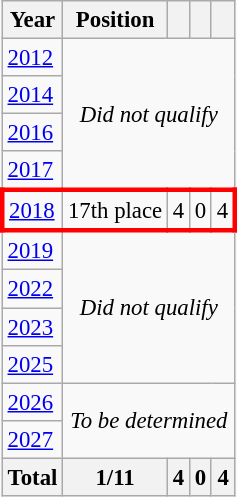<table class="wikitable" style="text-align: center; font-size:95%;">
<tr>
<th "width="70">Year</th>
<th "width="70">Position</th>
<th "width="20"></th>
<th "width="20"></th>
<th "width="20"></th>
</tr>
<tr>
<td style="text-align: left;"> <a href='#'>2012</a></td>
<td colspan=4 rowspan=4><em>Did not qualify</em></td>
</tr>
<tr>
<td style="text-align: left;"> <a href='#'>2014</a></td>
</tr>
<tr>
<td style="text-align: left;"> <a href='#'>2016</a></td>
</tr>
<tr>
<td style="text-align: left;"> <a href='#'>2017</a></td>
</tr>
<tr style="border: 3px solid red">
<td style="text-align: left;"> <a href='#'>2018</a></td>
<td>17th place</td>
<td>4</td>
<td>0</td>
<td>4</td>
</tr>
<tr>
<td style="text-align: left;"> <a href='#'>2019</a></td>
<td colspan=4 rowspan=4><em>Did not qualify</em></td>
</tr>
<tr>
<td style="text-align: left;"> <a href='#'>2022</a></td>
</tr>
<tr>
<td style="text-align: left;"> <a href='#'>2023</a></td>
</tr>
<tr>
<td style="text-align: left;"> <a href='#'>2025</a></td>
</tr>
<tr>
<td style="text-align: left;"> <a href='#'>2026</a></td>
<td colspan=4 rowspan=2><em>To be determined</em></td>
</tr>
<tr>
<td style="text-align: left;"> <a href='#'>2027</a></td>
</tr>
<tr>
<th>Total</th>
<th>1/11</th>
<th>4</th>
<th>0</th>
<th>4</th>
</tr>
</table>
